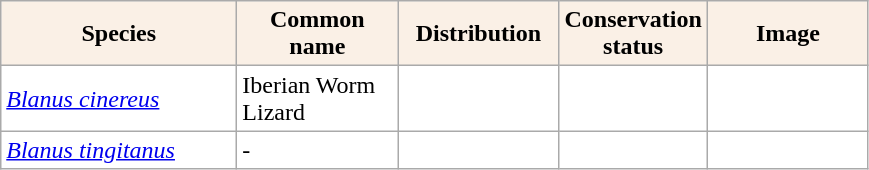<table class="wikitable" style="background:#fff;" class="sortable wikitable">
<tr>
<th style="background:Linen; color:Black; width:150px;" px>Species</th>
<th style="background:Linen; color:Black; width:100px;" px>Common name</th>
<th style="background:Linen; color:Black; width:100px;" px>Distribution</th>
<th style="background:Linen; color:Black; width:90px;" px>Conservation status</th>
<th style="background:Linen; color:Black; width:100px;" px>Image</th>
</tr>
<tr>
<td><em><a href='#'>Blanus cinereus</a></em></td>
<td>Iberian Worm Lizard</td>
<td></td>
<td></td>
<td></td>
</tr>
<tr>
<td><em><a href='#'>Blanus tingitanus</a></em></td>
<td>-</td>
<td></td>
<td></td>
<td></td>
</tr>
</table>
